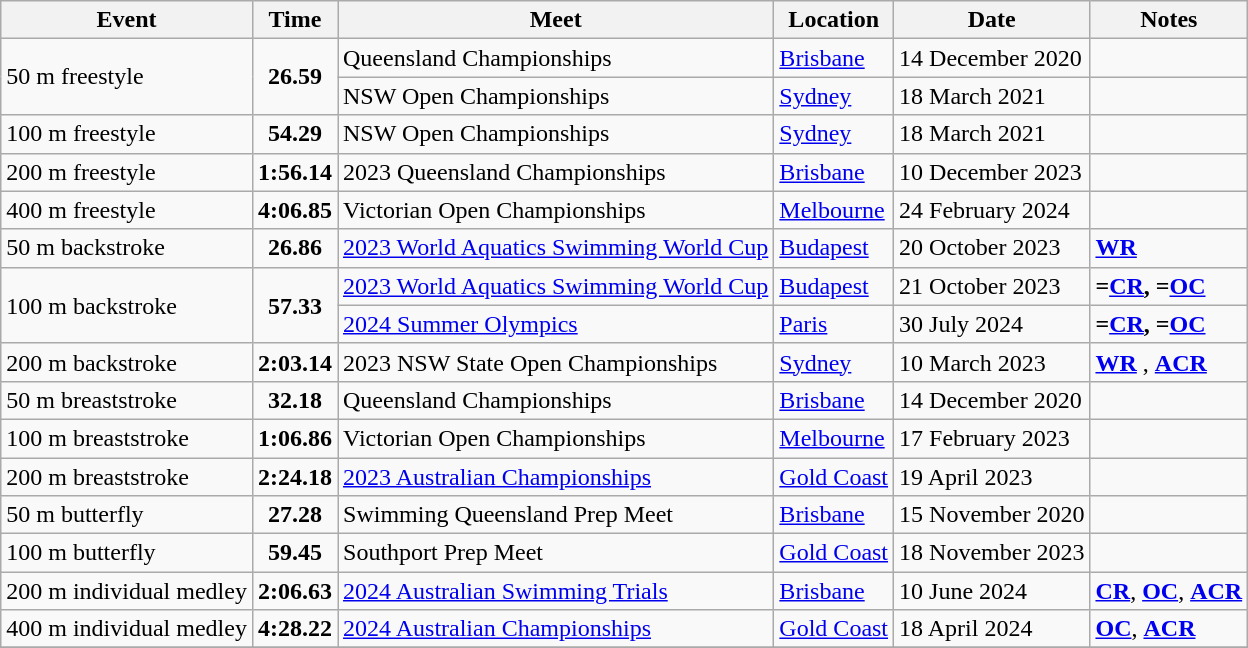<table class="wikitable">
<tr>
<th>Event</th>
<th>Time</th>
<th>Meet</th>
<th>Location</th>
<th>Date</th>
<th>Notes</th>
</tr>
<tr>
<td rowspan="2">50 m freestyle</td>
<td rowspan="2" style="text-align:center;"><strong>26.59</strong></td>
<td>Queensland Championships</td>
<td><a href='#'>Brisbane</a></td>
<td>14 December 2020</td>
<td></td>
</tr>
<tr>
<td>NSW Open Championships</td>
<td><a href='#'>Sydney</a></td>
<td>18 March 2021</td>
<td></td>
</tr>
<tr>
<td>100 m freestyle</td>
<td style="text-align:center;"><strong>54.29</strong></td>
<td>NSW Open Championships</td>
<td><a href='#'>Sydney</a></td>
<td>18 March 2021</td>
<td></td>
</tr>
<tr>
<td>200 m freestyle</td>
<td style="text-align:center;"><strong>1:56.14</strong></td>
<td>2023 Queensland Championships</td>
<td><a href='#'>Brisbane</a></td>
<td>10 December 2023</td>
<td></td>
</tr>
<tr>
<td>400 m freestyle</td>
<td style="text-align:center;"><strong>4:06.85</strong></td>
<td>Victorian Open Championships</td>
<td><a href='#'>Melbourne</a></td>
<td>24 February 2024</td>
<td></td>
</tr>
<tr>
<td>50 m backstroke</td>
<td style="text-align:center;"><strong>26.86</strong></td>
<td><a href='#'>2023 World Aquatics Swimming World Cup</a></td>
<td><a href='#'>Budapest</a></td>
<td>20 October 2023</td>
<td><strong><a href='#'>WR</a></strong></td>
</tr>
<tr>
<td rowspan="2">100 m  backstroke</td>
<td rowspan="2" style="text-align:center;"><strong>57.33</strong></td>
<td><a href='#'>2023 World Aquatics Swimming World Cup</a></td>
<td><a href='#'>Budapest</a></td>
<td>21 October 2023</td>
<td><strong>=<a href='#'>CR</a>, =<a href='#'>OC</a></strong></td>
</tr>
<tr>
<td><a href='#'>2024 Summer Olympics</a></td>
<td><a href='#'>Paris</a></td>
<td>30 July 2024</td>
<td><strong>=<a href='#'>CR</a>, =<a href='#'>OC</a></strong></td>
</tr>
<tr>
<td>200 m backstroke</td>
<td style="text-align:center;"><strong>2:03.14</strong></td>
<td>2023 NSW State Open Championships</td>
<td><a href='#'>Sydney</a></td>
<td>10 March 2023</td>
<td><strong><a href='#'>WR</a></strong> , <strong><a href='#'>ACR</a></strong></td>
</tr>
<tr>
<td>50 m breaststroke</td>
<td style="text-align:center;"><strong>32.18</strong></td>
<td>Queensland Championships</td>
<td><a href='#'>Brisbane</a></td>
<td>14 December 2020</td>
<td></td>
</tr>
<tr>
<td>100 m breaststroke</td>
<td style="text-align:center;"><strong>1:06.86</strong></td>
<td>Victorian Open Championships</td>
<td><a href='#'>Melbourne</a></td>
<td>17 February 2023</td>
<td></td>
</tr>
<tr>
<td>200 m breaststroke</td>
<td style="text-align:center;"><strong>2:24.18</strong></td>
<td><a href='#'>2023 Australian Championships</a></td>
<td><a href='#'>Gold Coast</a></td>
<td>19 April 2023</td>
<td></td>
</tr>
<tr>
<td>50 m butterfly</td>
<td style="text-align:center;"><strong>27.28</strong></td>
<td>Swimming Queensland Prep Meet</td>
<td><a href='#'>Brisbane</a></td>
<td>15 November 2020</td>
<td></td>
</tr>
<tr>
<td>100 m butterfly</td>
<td style="text-align:center;"><strong>59.45</strong></td>
<td>Southport Prep Meet</td>
<td><a href='#'>Gold Coast</a></td>
<td>18 November 2023</td>
<td></td>
</tr>
<tr>
<td>200 m individual medley</td>
<td style="text-align:center;"><strong>2:06.63</strong></td>
<td><a href='#'>2024 Australian Swimming Trials</a></td>
<td><a href='#'>Brisbane</a></td>
<td>10 June 2024</td>
<td><a href='#'><strong>CR</strong></a>, <strong><a href='#'>OC</a></strong>, <strong><a href='#'>ACR</a></strong></td>
</tr>
<tr>
<td>400 m individual medley</td>
<td style="text-align:center;"><strong>4:28.22</strong></td>
<td><a href='#'>2024 Australian Championships</a></td>
<td><a href='#'>Gold Coast</a></td>
<td>18 April 2024</td>
<td><strong><a href='#'>OC</a></strong>, <strong><a href='#'>ACR</a></strong></td>
</tr>
<tr>
</tr>
</table>
